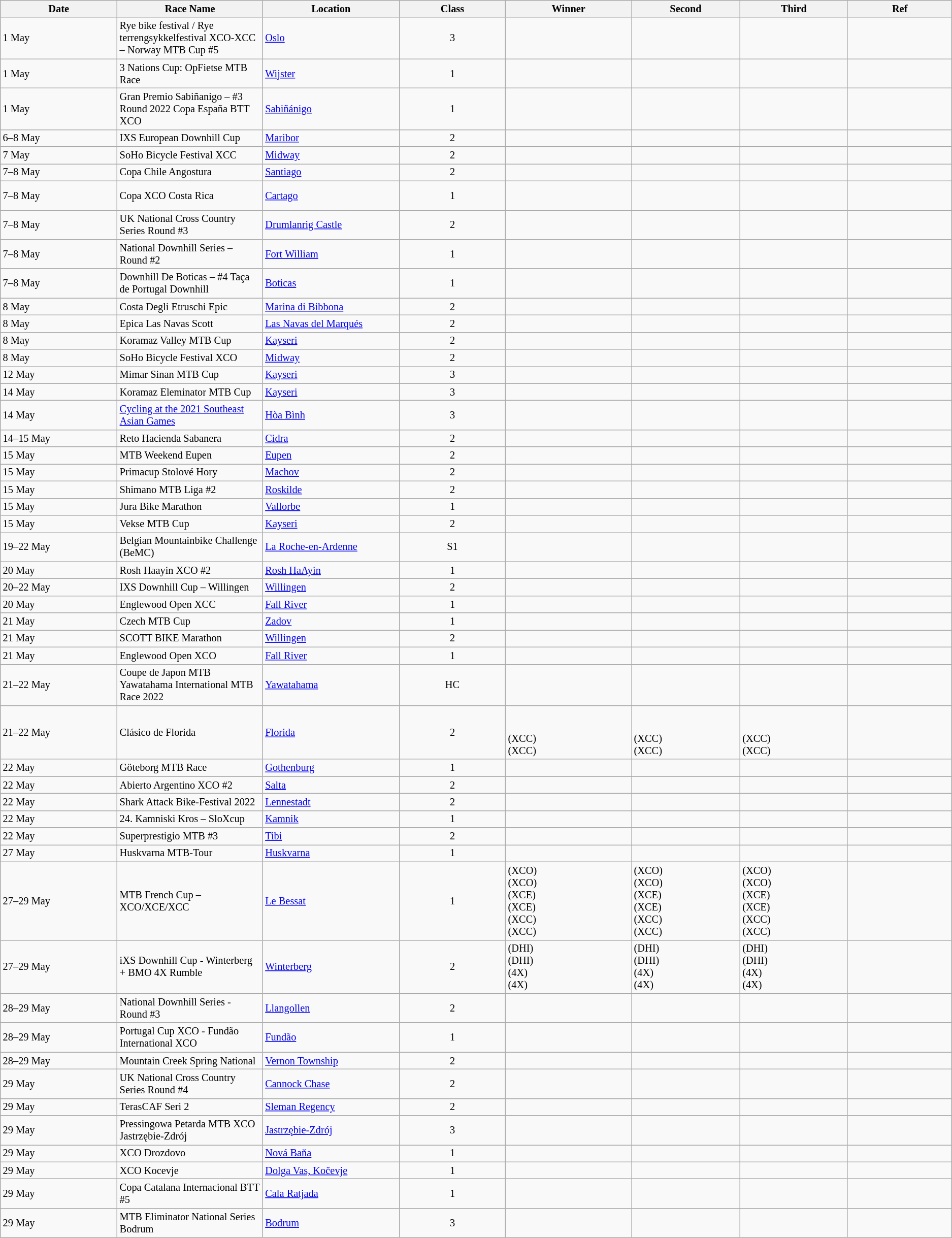<table class="wikitable sortable" style="font-size:85%;">
<tr>
<th style="width:190px;">Date</th>
<th style="width:210px;">Race Name</th>
<th style="width:210px;">Location</th>
<th style="width:170px;">Class</th>
<th width=200px>Winner</th>
<th style="width:170px;">Second</th>
<th style="width:170px;">Third</th>
<th style="width:170px;">Ref</th>
</tr>
<tr>
<td>1 May</td>
<td>Rye bike festival / Rye terrengsykkelfestival XCO-XCC – Norway MTB Cup #5</td>
<td> <a href='#'>Oslo</a></td>
<td align=center>3</td>
<td></td>
<td></td>
<td></td>
<td align=center></td>
</tr>
<tr>
<td>1 May</td>
<td>3 Nations Cup: OpFietse MTB Race</td>
<td> <a href='#'>Wijster</a></td>
<td align=center>1</td>
<td></td>
<td></td>
<td></td>
<td align=center></td>
</tr>
<tr>
<td>1 May</td>
<td>Gran Premio Sabiñanigo – #3 Round 2022 Copa España BTT XCO</td>
<td> <a href='#'>Sabiñánigo</a></td>
<td align=center>1</td>
<td><br></td>
<td></td>
<td><br></td>
<td align=center></td>
</tr>
<tr>
<td>6–8 May</td>
<td>IXS European Downhill Cup</td>
<td> <a href='#'>Maribor</a></td>
<td align=center>2</td>
<td><br></td>
<td><br></td>
<td><br></td>
<td align=center></td>
</tr>
<tr>
<td>7 May</td>
<td>SoHo Bicycle Festival XCC</td>
<td> <a href='#'>Midway</a></td>
<td align=center>2</td>
<td><br></td>
<td><br></td>
<td><br></td>
<td align=center></td>
</tr>
<tr>
<td>7–8 May</td>
<td>Copa Chile Angostura</td>
<td> <a href='#'>Santiago</a></td>
<td align=center>2</td>
<td><br></td>
<td><br></td>
<td><br></td>
<td align=center></td>
</tr>
<tr>
<td>7–8 May</td>
<td>Copa XCO Costa Rica</td>
<td> <a href='#'>Cartago</a></td>
<td align=center>1</td>
<td><br></td>
<td><br><br></td>
<td><br><br></td>
<td align=center></td>
</tr>
<tr>
<td>7–8 May</td>
<td>UK National Cross Country Series Round #3</td>
<td> <a href='#'>Drumlanrig Castle</a></td>
<td align=center>2</td>
<td><br></td>
<td><br></td>
<td><br></td>
<td align=center></td>
</tr>
<tr>
<td>7–8 May</td>
<td>National Downhill Series – Round #2</td>
<td> <a href='#'>Fort William</a></td>
<td align=center>1</td>
<td><br></td>
<td><br></td>
<td><br></td>
<td align=center></td>
</tr>
<tr>
<td>7–8 May</td>
<td>Downhill De Boticas – #4 Taça de Portugal Downhill</td>
<td> <a href='#'>Boticas</a></td>
<td align=center>1</td>
<td><br></td>
<td><br></td>
<td><br></td>
<td align=center></td>
</tr>
<tr>
<td>8 May</td>
<td>Costa Degli Etruschi Epic</td>
<td> <a href='#'>Marina di Bibbona</a></td>
<td align=center>2</td>
<td><br></td>
<td><br></td>
<td><br></td>
<td align=center></td>
</tr>
<tr>
<td>8 May</td>
<td>Epica Las Navas Scott</td>
<td> <a href='#'>Las Navas del Marqués</a></td>
<td align=center>2</td>
<td><br></td>
<td><br></td>
<td><br></td>
<td align=center></td>
</tr>
<tr>
<td>8 May</td>
<td>Koramaz Valley MTB Cup</td>
<td> <a href='#'>Kayseri</a></td>
<td align=center>2</td>
<td><br></td>
<td><br></td>
<td><br></td>
<td align=center></td>
</tr>
<tr>
<td>8 May</td>
<td>SoHo Bicycle Festival XCO</td>
<td> <a href='#'>Midway</a></td>
<td align=center>2</td>
<td><br></td>
<td><br></td>
<td><br></td>
<td align=center></td>
</tr>
<tr>
<td>12 May</td>
<td>Mimar Sinan MTB Cup</td>
<td> <a href='#'>Kayseri</a></td>
<td align=center>3</td>
<td><br></td>
<td><br></td>
<td><br></td>
<td align=center></td>
</tr>
<tr>
<td>14 May</td>
<td>Koramaz Eleminator MTB Cup</td>
<td> <a href='#'>Kayseri</a></td>
<td align=center>3</td>
<td><br></td>
<td><br></td>
<td><br></td>
<td align=center></td>
</tr>
<tr>
<td>14 May</td>
<td><a href='#'>Cycling at the 2021 Southeast Asian Games</a></td>
<td> <a href='#'>Hòa Bình</a></td>
<td align=center>3</td>
<td></td>
<td></td>
<td></td>
<td align=center></td>
</tr>
<tr>
<td>14–15 May</td>
<td>Reto Hacienda Sabanera</td>
<td> <a href='#'>Cidra</a></td>
<td align=center>2</td>
<td></td>
<td></td>
<td></td>
<td align=center></td>
</tr>
<tr>
<td>15 May</td>
<td>MTB Weekend Eupen</td>
<td> <a href='#'>Eupen</a></td>
<td align=center>2</td>
<td><br></td>
<td><br></td>
<td><br></td>
<td align=center></td>
</tr>
<tr>
<td>15 May</td>
<td>Primacup Stolové Hory</td>
<td> <a href='#'>Machov</a></td>
<td align=center>2</td>
<td><br></td>
<td><br></td>
<td><br></td>
<td align=center></td>
</tr>
<tr>
<td>15 May</td>
<td>Shimano MTB Liga #2</td>
<td> <a href='#'>Roskilde</a></td>
<td align=center>2</td>
<td><br></td>
<td><br></td>
<td><br></td>
<td align=center></td>
</tr>
<tr>
<td>15 May</td>
<td>Jura Bike Marathon</td>
<td> <a href='#'>Vallorbe</a></td>
<td align=center>1</td>
<td><br></td>
<td><br></td>
<td><br></td>
<td align=center></td>
</tr>
<tr>
<td>15 May</td>
<td>Vekse MTB Cup</td>
<td> <a href='#'>Kayseri</a></td>
<td align=center>2</td>
<td><br></td>
<td><br></td>
<td><br></td>
<td align=center></td>
</tr>
<tr>
<td>19–22 May</td>
<td>Belgian Mountainbike Challenge (BeMC)</td>
<td> <a href='#'>La Roche-en-Ardenne</a></td>
<td align=center>S1</td>
<td><br></td>
<td><br></td>
<td><br></td>
<td align=center></td>
</tr>
<tr>
<td>20 May</td>
<td>Rosh Haayin XCO #2</td>
<td> <a href='#'>Rosh HaAyin</a></td>
<td align=center>1</td>
<td><br></td>
<td><br></td>
<td><br></td>
<td align=center></td>
</tr>
<tr>
<td>20–22 May</td>
<td>IXS Downhill Cup – Willingen</td>
<td> <a href='#'>Willingen</a></td>
<td align=center>2</td>
<td><br></td>
<td><br></td>
<td><br></td>
<td align=center></td>
</tr>
<tr>
<td>20 May</td>
<td>Englewood Open XCC</td>
<td> <a href='#'>Fall River</a></td>
<td align=center>1</td>
<td><br></td>
<td><br></td>
<td><br></td>
<td align=center></td>
</tr>
<tr>
<td>21 May</td>
<td>Czech MTB Cup</td>
<td> <a href='#'>Zadov</a></td>
<td align=center>1</td>
<td><br></td>
<td><br></td>
<td><br></td>
<td align=center></td>
</tr>
<tr>
<td>21 May</td>
<td>SCOTT BIKE Marathon</td>
<td> <a href='#'>Willingen</a></td>
<td align=center>2</td>
<td><br></td>
<td><br></td>
<td><br></td>
<td align=center></td>
</tr>
<tr>
<td>21 May</td>
<td>Englewood Open XCO</td>
<td> <a href='#'>Fall River</a></td>
<td align=center>1</td>
<td><br></td>
<td><br></td>
<td><br></td>
<td align=center></td>
</tr>
<tr>
<td>21–22 May</td>
<td>Coupe de Japon MTB Yawatahama International MTB Race 2022</td>
<td> <a href='#'>Yawatahama</a></td>
<td align=center>HC</td>
<td><br></td>
<td><br></td>
<td><br></td>
<td align=center></td>
</tr>
<tr>
<td>21–22 May</td>
<td>Clásico de Florida</td>
<td> <a href='#'>Florida</a></td>
<td align=center>2</td>
<td><br><br> (XCC)<br> (XCC)</td>
<td><br><br> (XCC)<br> (XCC)</td>
<td><br><br> (XCC)<br> (XCC)</td>
<td align=center></td>
</tr>
<tr>
<td>22 May</td>
<td>Göteborg MTB Race</td>
<td> <a href='#'>Gothenburg</a></td>
<td align=center>1</td>
<td><br></td>
<td><br></td>
<td><br></td>
<td align=center></td>
</tr>
<tr>
<td>22 May</td>
<td>Abierto Argentino XCO #2</td>
<td> <a href='#'>Salta</a></td>
<td align=center>2</td>
<td><br></td>
<td><br></td>
<td><br></td>
<td align=center></td>
</tr>
<tr>
<td>22 May</td>
<td>Shark Attack Bike-Festival 2022</td>
<td> <a href='#'>Lennestadt</a></td>
<td align=center>2</td>
<td><br></td>
<td><br></td>
<td><br></td>
<td align=center></td>
</tr>
<tr>
<td>22 May</td>
<td>24. Kamniski Kros – SloXcup</td>
<td> <a href='#'>Kamnik</a></td>
<td align=center>1</td>
<td><br></td>
<td><br></td>
<td><br></td>
<td align=center></td>
</tr>
<tr>
<td>22 May</td>
<td>Superprestigio MTB #3</td>
<td> <a href='#'>Tibi</a></td>
<td align=center>2</td>
<td><br></td>
<td><br></td>
<td><br></td>
<td align=center></td>
</tr>
<tr>
<td>27 May</td>
<td>Huskvarna MTB-Tour</td>
<td> <a href='#'>Huskvarna</a></td>
<td align=center>1</td>
<td><br></td>
<td><br></td>
<td><br></td>
<td align=center></td>
</tr>
<tr>
<td>27–29 May</td>
<td>MTB French Cup – XCO/XCE/XCC</td>
<td> <a href='#'>Le Bessat</a></td>
<td align=center>1</td>
<td> (XCO)<br> (XCO)<br> (XCE)<br> (XCE)<br> (XCC)<br> (XCC)</td>
<td> (XCO)<br> (XCO)<br> (XCE)<br> (XCE)<br> (XCC)<br> (XCC)</td>
<td> (XCO)<br> (XCO)<br> (XCE)<br> (XCE)<br> (XCC)<br> (XCC)</td>
<td align=center><br><br></td>
</tr>
<tr>
<td>27–29 May</td>
<td>iXS Downhill Cup - Winterberg + BMO 4X Rumble</td>
<td> <a href='#'>Winterberg</a></td>
<td align=center>2</td>
<td> (DHI)<br> (DHI)<br> (4X)<br> (4X)</td>
<td> (DHI)<br> (DHI)<br> (4X)<br> (4X)</td>
<td> (DHI)<br> (DHI)<br> (4X)<br>(4X)</td>
<td align=center></td>
</tr>
<tr>
<td>28–29 May</td>
<td>National Downhill Series - Round #3</td>
<td> <a href='#'>Llangollen</a></td>
<td align=center>2</td>
<td><br></td>
<td><br></td>
<td><br></td>
<td align=center></td>
</tr>
<tr>
<td>28–29 May</td>
<td>Portugal Cup XCO - Fundão International XCO</td>
<td> <a href='#'>Fundão</a></td>
<td align=center>1</td>
<td><br></td>
<td><br></td>
<td><br></td>
<td align=center></td>
</tr>
<tr>
<td>28–29 May</td>
<td>Mountain Creek Spring National</td>
<td> <a href='#'>Vernon Township</a></td>
<td align=center>2</td>
<td><br></td>
<td><br></td>
<td><br></td>
<td align=center></td>
</tr>
<tr>
<td>29 May</td>
<td>UK National Cross Country Series Round #4</td>
<td> <a href='#'>Cannock Chase</a></td>
<td align=center>2</td>
<td><br></td>
<td><br></td>
<td><br></td>
<td align=center></td>
</tr>
<tr>
<td>29 May</td>
<td>TerasCAF Seri 2</td>
<td> <a href='#'>Sleman Regency</a></td>
<td align=center>2</td>
<td><br></td>
<td><br></td>
<td><br></td>
<td align=center></td>
</tr>
<tr>
<td>29 May</td>
<td>Pressingowa Petarda MTB XCO Jastrzębie-Zdrój</td>
<td> <a href='#'>Jastrzębie-Zdrój</a></td>
<td align=center>3</td>
<td><br></td>
<td><br></td>
<td><br></td>
<td align=center></td>
</tr>
<tr>
<td>29 May</td>
<td>XCO Drozdovo</td>
<td> <a href='#'>Nová Baňa</a></td>
<td align=center>1</td>
<td><br></td>
<td><br></td>
<td><br></td>
<td align=center></td>
</tr>
<tr>
<td>29 May</td>
<td>XCO Kocevje</td>
<td> <a href='#'>Dolga Vas, Kočevje</a></td>
<td align=center>1</td>
<td><br></td>
<td><br></td>
<td><br></td>
<td align=center></td>
</tr>
<tr>
<td>29 May</td>
<td>Copa Catalana Internacional BTT #5</td>
<td> <a href='#'>Cala Ratjada</a></td>
<td align=center>1</td>
<td><br></td>
<td><br></td>
<td><br></td>
<td align=center></td>
</tr>
<tr>
<td>29 May</td>
<td>MTB Eliminator National Series Bodrum</td>
<td> <a href='#'>Bodrum</a></td>
<td align=center>3</td>
<td><br></td>
<td><br></td>
<td><br></td>
<td align=center></td>
</tr>
</table>
